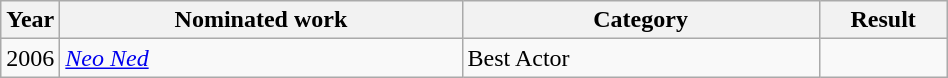<table class="wikitable sortable" width="50%">
<tr>
<th width="1%">Year</th>
<th width="45%">Nominated work</th>
<th width="40%">Category</th>
<th width="14%">Result</th>
</tr>
<tr>
<td>2006</td>
<td><em><a href='#'>Neo Ned</a></em></td>
<td>Best Actor</td>
<td></td>
</tr>
</table>
